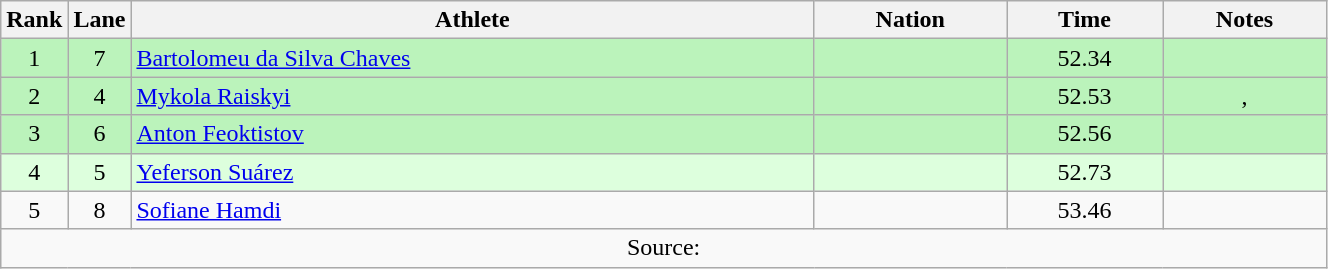<table class="wikitable sortable" style="text-align:center;width: 70%;">
<tr>
<th scope="col" style="width: 10px;">Rank</th>
<th scope="col" style="width: 10px;">Lane</th>
<th scope="col">Athlete</th>
<th scope="col">Nation</th>
<th scope="col">Time</th>
<th scope="col">Notes</th>
</tr>
<tr bgcolor=bbf3bb>
<td>1</td>
<td>7</td>
<td align=left><a href='#'>Bartolomeu da Silva Chaves</a></td>
<td align=left></td>
<td>52.34</td>
<td></td>
</tr>
<tr bgcolor=bbf3bb>
<td>2</td>
<td>4</td>
<td align=left><a href='#'>Mykola Raiskyi</a></td>
<td align=left></td>
<td>52.53</td>
<td>, </td>
</tr>
<tr bgcolor=bbf3bb>
<td>3</td>
<td>6</td>
<td align=left><a href='#'>Anton Feoktistov</a></td>
<td align=left></td>
<td>52.56</td>
<td></td>
</tr>
<tr bgcolor=ddffdd>
<td>4</td>
<td>5</td>
<td align=left><a href='#'>Yeferson Suárez</a></td>
<td align=left></td>
<td>52.73</td>
<td></td>
</tr>
<tr>
<td>5</td>
<td>8</td>
<td align=left><a href='#'>Sofiane Hamdi</a></td>
<td align=left></td>
<td>53.46</td>
<td></td>
</tr>
<tr class="sortbottom">
<td colspan="6">Source:</td>
</tr>
</table>
